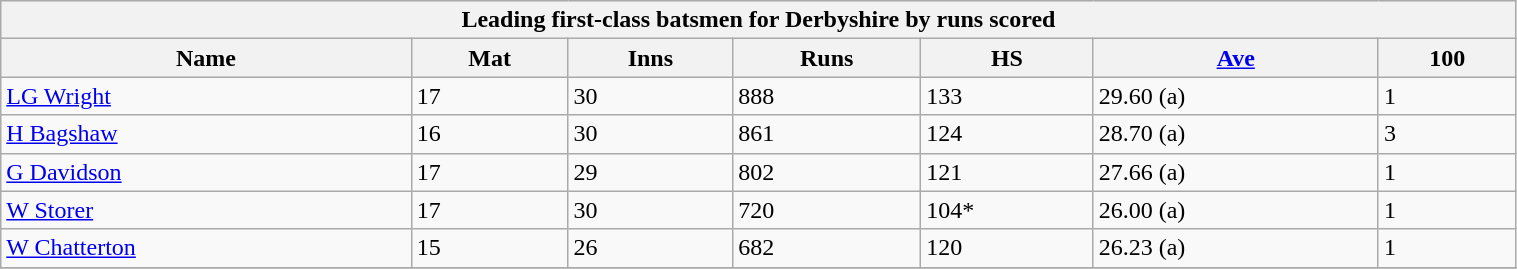<table class="wikitable" width="80%">
<tr bgcolor="#efefef">
<th colspan=7>Leading first-class batsmen for Derbyshire by runs scored</th>
</tr>
<tr bgcolor="#efefef">
<th>Name</th>
<th>Mat</th>
<th>Inns</th>
<th>Runs</th>
<th>HS</th>
<th><a href='#'>Ave</a></th>
<th>100</th>
</tr>
<tr>
<td><a href='#'>LG Wright</a></td>
<td>17</td>
<td>30</td>
<td>888</td>
<td>133</td>
<td>29.60 (a)</td>
<td>1</td>
</tr>
<tr>
<td><a href='#'>H Bagshaw</a></td>
<td>16</td>
<td>30</td>
<td>861</td>
<td>124</td>
<td>28.70 (a)</td>
<td>3</td>
</tr>
<tr>
<td><a href='#'>G Davidson</a></td>
<td>17</td>
<td>29</td>
<td>802</td>
<td>121</td>
<td>27.66 (a)</td>
<td>1</td>
</tr>
<tr>
<td><a href='#'>W Storer</a></td>
<td>17</td>
<td>30</td>
<td>720</td>
<td>104*</td>
<td>26.00 (a)</td>
<td>1</td>
</tr>
<tr>
<td><a href='#'>W Chatterton</a></td>
<td>15</td>
<td>26</td>
<td>682</td>
<td>120</td>
<td>26.23 (a)</td>
<td>1</td>
</tr>
<tr>
</tr>
</table>
